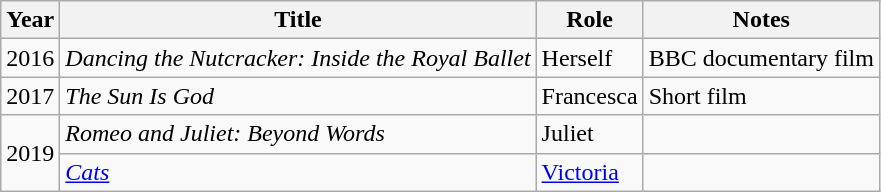<table class="wikitable sortable">
<tr>
<th>Year</th>
<th>Title</th>
<th>Role</th>
<th>Notes</th>
</tr>
<tr>
<td>2016</td>
<td><em>Dancing the Nutcracker: Inside the Royal Ballet</em></td>
<td>Herself</td>
<td>BBC documentary film</td>
</tr>
<tr>
<td>2017</td>
<td><em>The Sun Is God</em></td>
<td>Francesca</td>
<td>Short film</td>
</tr>
<tr>
<td rowspan="2">2019</td>
<td><em>Romeo and Juliet: Beyond Words</em></td>
<td>Juliet</td>
<td></td>
</tr>
<tr>
<td><em><a href='#'>Cats</a></em></td>
<td><a href='#'>Victoria</a></td>
<td></td>
</tr>
</table>
